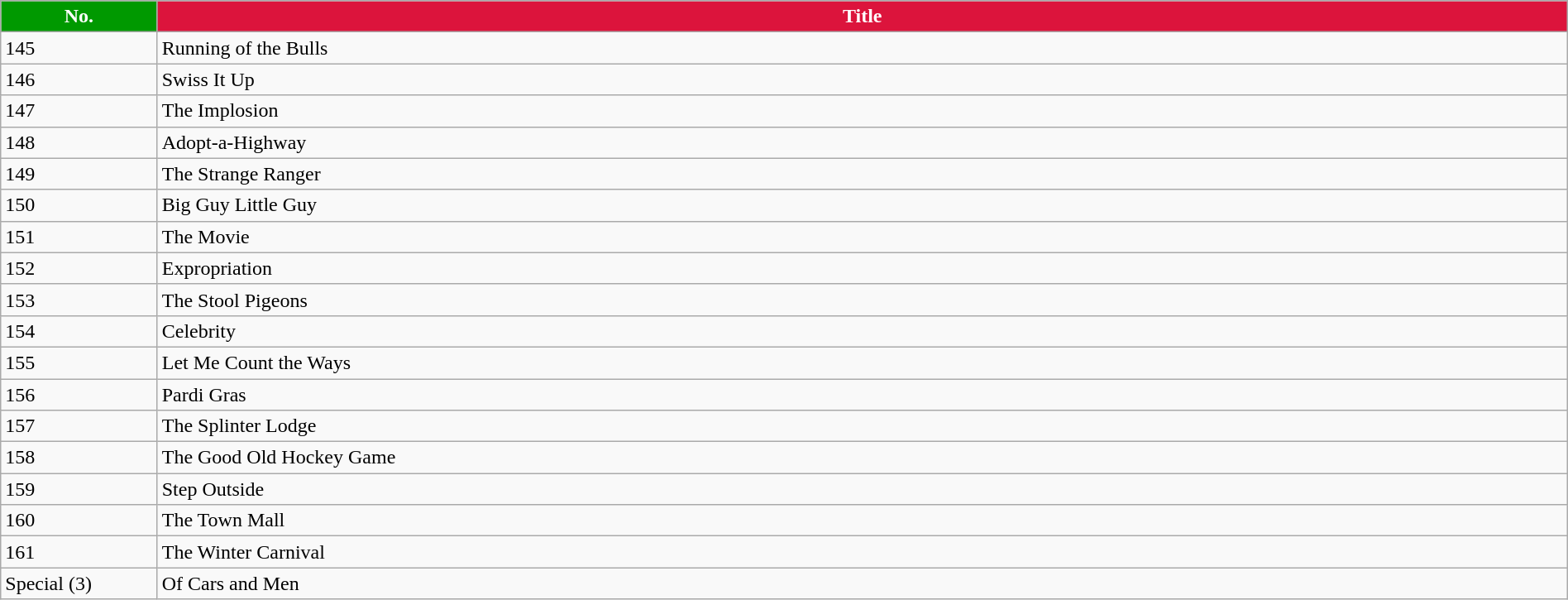<table class="wikitable plainrowheaders" style="width:100%; margin:auto;">
<tr>
<th style="background:#009900; color:#FFFFFF; width:10%">No.</th>
<th style="background:crimson; color:#FFFFFF">Title</th>
</tr>
<tr>
<td>145</td>
<td>Running of the Bulls</td>
</tr>
<tr>
<td>146</td>
<td>Swiss It Up</td>
</tr>
<tr>
<td>147</td>
<td>The Implosion</td>
</tr>
<tr>
<td>148</td>
<td>Adopt-a-Highway</td>
</tr>
<tr>
<td>149</td>
<td>The Strange Ranger</td>
</tr>
<tr>
<td>150</td>
<td>Big Guy Little Guy</td>
</tr>
<tr>
<td>151</td>
<td>The Movie</td>
</tr>
<tr>
<td>152</td>
<td>Expropriation</td>
</tr>
<tr>
<td>153</td>
<td>The Stool Pigeons</td>
</tr>
<tr>
<td>154</td>
<td>Celebrity</td>
</tr>
<tr>
<td>155</td>
<td>Let Me Count the Ways</td>
</tr>
<tr>
<td>156</td>
<td>Pardi Gras</td>
</tr>
<tr>
<td>157</td>
<td>The Splinter Lodge</td>
</tr>
<tr>
<td>158</td>
<td>The Good Old Hockey Game</td>
</tr>
<tr>
<td>159</td>
<td>Step Outside</td>
</tr>
<tr>
<td>160</td>
<td>The Town Mall</td>
</tr>
<tr>
<td>161</td>
<td>The Winter Carnival</td>
</tr>
<tr>
<td>Special (3)</td>
<td>Of Cars and Men</td>
</tr>
</table>
